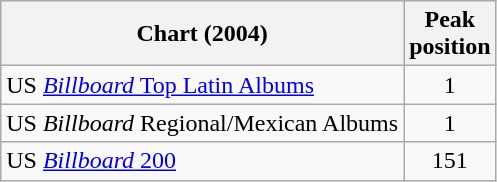<table class="wikitable">
<tr>
<th align="left">Chart (2004)</th>
<th align="left">Peak<br>position</th>
</tr>
<tr>
<td align="left">US <a href='#'><em>Billboard</em> Top Latin Albums</a></td>
<td align="center">1</td>
</tr>
<tr>
<td align="left">US <em>Billboard</em> Regional/Mexican Albums</td>
<td align="center">1</td>
</tr>
<tr>
<td align="left">US <a href='#'><em>Billboard</em> 200</a></td>
<td align="center">151</td>
</tr>
</table>
